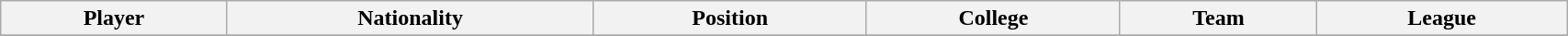<table class="wikitable sortable" style="width:90%; text-align:center;">
<tr>
<th>Player</th>
<th>Nationality</th>
<th>Position</th>
<th>College</th>
<th>Team</th>
<th>League</th>
</tr>
<tr>
</tr>
</table>
